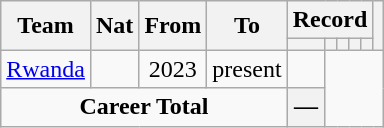<table class="wikitable" style="text-align: center">
<tr>
<th rowspan="2">Team</th>
<th rowspan="2">Nat</th>
<th rowspan="2">From</th>
<th rowspan="2">To</th>
<th colspan="5">Record</th>
<th rowspan=2></th>
</tr>
<tr>
<th></th>
<th></th>
<th></th>
<th></th>
<th></th>
</tr>
<tr>
<td align="left"><a href='#'>Rwanda</a></td>
<td align="center"></td>
<td align="center">2023</td>
<td align="center">present<br></td>
<td></td>
</tr>
<tr>
<td colspan=4><strong>Career Total</strong><br></td>
<th>—</th>
</tr>
</table>
